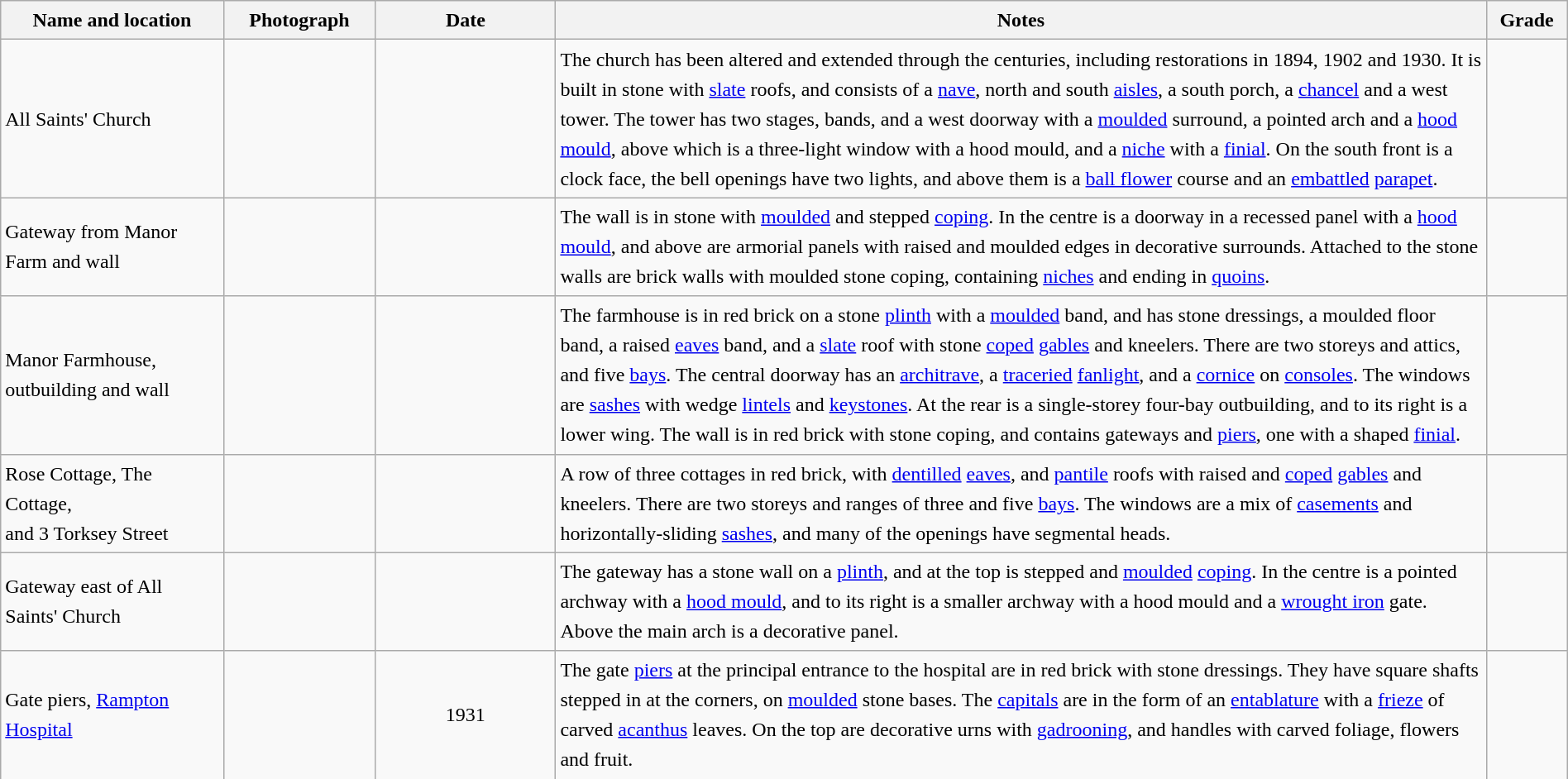<table class="wikitable sortable plainrowheaders" style="width:100%; border:0px; text-align:left; line-height:150%">
<tr>
<th scope="col"  style="width:150px">Name and location</th>
<th scope="col"  style="width:100px" class="unsortable">Photograph</th>
<th scope="col"  style="width:120px">Date</th>
<th scope="col"  style="width:650px" class="unsortable">Notes</th>
<th scope="col"  style="width:50px">Grade</th>
</tr>
<tr>
<td>All Saints' Church<br><small></small></td>
<td></td>
<td align="center"></td>
<td>The church has been altered and extended through the centuries, including restorations in 1894, 1902 and 1930.  It is built in stone with <a href='#'>slate</a> roofs, and consists of a <a href='#'>nave</a>, north and south <a href='#'>aisles</a>, a south porch, a <a href='#'>chancel</a> and a west tower.  The tower has two stages, bands, and a west doorway with a <a href='#'>moulded</a> surround, a pointed arch and a <a href='#'>hood mould</a>, above which is a three-light window with a hood mould, and a <a href='#'>niche</a> with a <a href='#'>finial</a>.  On the south front is a clock face, the bell openings have two lights, and above them is a <a href='#'>ball flower</a> course and an <a href='#'>embattled</a> <a href='#'>parapet</a>.</td>
<td align="center" ></td>
</tr>
<tr>
<td>Gateway from Manor Farm and wall<br><small></small></td>
<td></td>
<td align="center"></td>
<td>The wall is in stone with <a href='#'>moulded</a> and stepped <a href='#'>coping</a>.  In the centre is a doorway in a recessed panel with a <a href='#'>hood mould</a>, and above are armorial panels with raised and moulded edges in decorative surrounds.  Attached to the stone walls are brick walls with moulded stone coping, containing <a href='#'>niches</a> and ending in <a href='#'>quoins</a>.</td>
<td align="center" ></td>
</tr>
<tr>
<td>Manor Farmhouse, outbuilding and wall<br><small></small></td>
<td></td>
<td align="center"></td>
<td>The farmhouse is in red brick on a stone <a href='#'>plinth</a> with a <a href='#'>moulded</a> band, and has stone dressings, a moulded floor band, a raised <a href='#'>eaves</a> band, and a <a href='#'>slate</a> roof with stone <a href='#'>coped</a> <a href='#'>gables</a> and kneelers.  There are two storeys and attics, and five <a href='#'>bays</a>.  The central doorway has an <a href='#'>architrave</a>, a <a href='#'>traceried</a> <a href='#'>fanlight</a>, and a <a href='#'>cornice</a> on <a href='#'>consoles</a>.  The windows are <a href='#'>sashes</a> with wedge <a href='#'>lintels</a> and <a href='#'>keystones</a>.  At the rear is a single-storey four-bay outbuilding, and to its right is a lower wing.  The wall is in red brick with stone coping, and contains gateways and <a href='#'>piers</a>, one with a shaped <a href='#'>finial</a>.</td>
<td align="center" ></td>
</tr>
<tr>
<td>Rose Cottage, The Cottage,<br>and 3 Torksey Street<br><small></small></td>
<td></td>
<td align="center"></td>
<td>A row of three cottages in red brick, with <a href='#'>dentilled</a> <a href='#'>eaves</a>, and <a href='#'>pantile</a> roofs with raised and <a href='#'>coped</a> <a href='#'>gables</a> and kneelers.  There are two storeys and ranges of three and five <a href='#'>bays</a>.  The windows are a mix of <a href='#'>casements</a> and horizontally-sliding <a href='#'>sashes</a>, and many of the openings have segmental heads.</td>
<td align="center" ></td>
</tr>
<tr>
<td>Gateway east of All Saints' Church<br><small></small></td>
<td></td>
<td align="center"></td>
<td>The gateway has a stone wall on a <a href='#'>plinth</a>, and at the top is stepped and <a href='#'>moulded</a> <a href='#'>coping</a>.  In the centre is a pointed archway with a <a href='#'>hood mould</a>, and to its right is a smaller archway with a hood mould and a <a href='#'>wrought iron</a> gate.  Above the main arch is a decorative panel.</td>
<td align="center" ></td>
</tr>
<tr>
<td>Gate piers, <a href='#'>Rampton Hospital</a><br><small></small></td>
<td></td>
<td align="center">1931</td>
<td>The gate <a href='#'>piers</a> at the principal entrance to the hospital are in red brick with stone dressings.  They have square shafts stepped in at the corners, on <a href='#'>moulded</a> stone bases.  The <a href='#'>capitals</a> are in the form of an <a href='#'>entablature</a> with a <a href='#'>frieze</a> of carved <a href='#'>acanthus</a> leaves.  On the top are decorative urns with <a href='#'>gadrooning</a>, and handles with carved foliage, flowers and fruit.</td>
<td align="center" ></td>
</tr>
<tr>
</tr>
</table>
